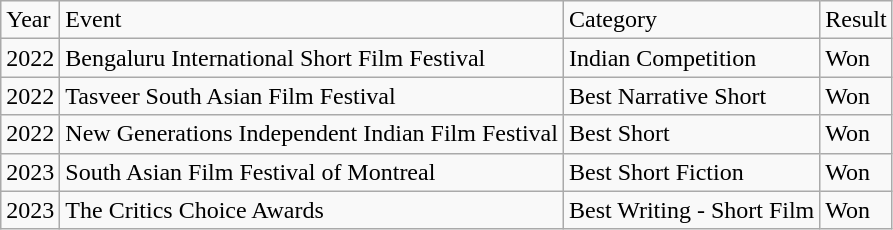<table class="wikitable">
<tr>
<td>Year</td>
<td>Event</td>
<td>Category</td>
<td>Result</td>
</tr>
<tr>
<td>2022</td>
<td>Bengaluru International Short Film Festival</td>
<td>Indian Competition</td>
<td>Won</td>
</tr>
<tr>
<td>2022</td>
<td>Tasveer South Asian Film Festival</td>
<td>Best Narrative Short</td>
<td>Won</td>
</tr>
<tr>
<td>2022</td>
<td>New Generations Independent Indian Film Festival</td>
<td>Best Short</td>
<td>Won</td>
</tr>
<tr>
<td>2023</td>
<td>South Asian Film Festival of Montreal</td>
<td>Best Short Fiction</td>
<td>Won</td>
</tr>
<tr>
<td>2023</td>
<td>The Critics Choice Awards</td>
<td>Best Writing - Short Film</td>
<td>Won</td>
</tr>
</table>
